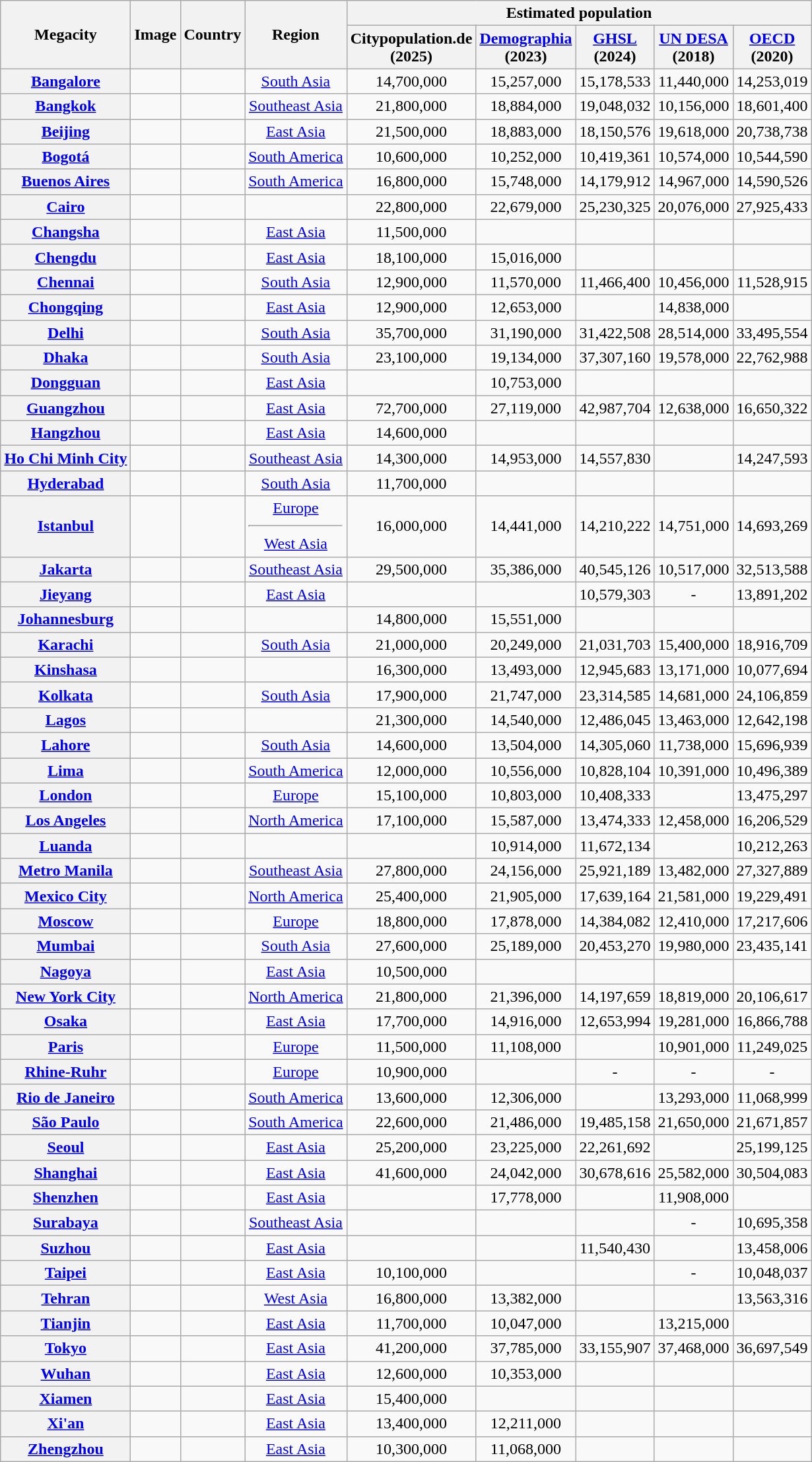<table class="wikitable sortable plainrowheaders sticky-header-multi static-row-numbers" style="margin:auto; margin:auto; text-align: center;">
<tr>
<th scope="col" rowspan=2>Megacity</th>
<th scope="col" rowspan=2 class="unsortable">Image</th>
<th scope="col" rowspan=2>Country</th>
<th scope="col" rowspan=2>Region</th>
<th colspan="5" scope="col">Estimated population</th>
</tr>
<tr class="static-row-numbers-norank">
<th scope="col">Citypopulation.de<br>(2025)</th>
<th scope="col"><a href='#'>Demographia</a><br>(2023)</th>
<th><a href='#'>GHSL</a><br>(2024)</th>
<th scope="col"><a href='#'>UN DESA</a><br>(2018)</th>
<th scope="col"><a href='#'>OECD</a><br>(2020)</th>
</tr>
<tr>
<th scope="row"><a href='#'>Bangalore</a></th>
<td></td>
<td></td>
<td><a href='#'>South Asia</a></td>
<td>14,700,000</td>
<td>15,257,000</td>
<td>15,178,533</td>
<td>11,440,000</td>
<td>14,253,019</td>
</tr>
<tr>
<th scope="row"><a href='#'>Bangkok</a></th>
<td></td>
<td></td>
<td><a href='#'>Southeast Asia</a></td>
<td>21,800,000</td>
<td>18,884,000</td>
<td>19,048,032</td>
<td>10,156,000</td>
<td>18,601,400</td>
</tr>
<tr>
<th scope="row"><a href='#'>Beijing</a></th>
<td></td>
<td></td>
<td><a href='#'>East Asia</a></td>
<td>21,500,000</td>
<td>18,883,000</td>
<td>18,150,576</td>
<td>19,618,000</td>
<td>20,738,738</td>
</tr>
<tr>
<th scope="row"><a href='#'>Bogotá</a></th>
<td></td>
<td></td>
<td><a href='#'>South America</a></td>
<td>10,600,000</td>
<td>10,252,000</td>
<td>10,419,361</td>
<td>10,574,000</td>
<td>10,544,590</td>
</tr>
<tr>
<th scope="row"><a href='#'>Buenos Aires</a></th>
<td></td>
<td></td>
<td><a href='#'>South America</a></td>
<td>16,800,000</td>
<td>15,748,000</td>
<td>14,179,912</td>
<td>14,967,000</td>
<td>14,590,526</td>
</tr>
<tr>
<th scope="row"><a href='#'>Cairo</a></th>
<td></td>
<td></td>
<td></td>
<td>22,800,000</td>
<td>22,679,000</td>
<td>25,230,325</td>
<td>20,076,000</td>
<td>27,925,433</td>
</tr>
<tr>
<th scope="row"><a href='#'>Changsha</a></th>
<td></td>
<td></td>
<td><a href='#'>East Asia</a></td>
<td>11,500,000</td>
<td></td>
<td></td>
<td></td>
<td></td>
</tr>
<tr>
<th scope="row"><a href='#'>Chengdu</a></th>
<td></td>
<td></td>
<td><a href='#'>East Asia</a></td>
<td>18,100,000</td>
<td>15,016,000</td>
<td></td>
<td></td>
<td></td>
</tr>
<tr>
<th scope="row"><a href='#'>Chennai</a></th>
<td></td>
<td></td>
<td><a href='#'>South Asia</a></td>
<td>12,900,000</td>
<td>11,570,000</td>
<td>11,466,400</td>
<td>10,456,000</td>
<td>11,528,915</td>
</tr>
<tr>
<th scope="row"><a href='#'>Chongqing</a></th>
<td></td>
<td></td>
<td><a href='#'>East Asia</a></td>
<td>12,900,000</td>
<td>12,653,000</td>
<td></td>
<td>14,838,000</td>
<td></td>
</tr>
<tr>
<th scope="row"><a href='#'>Delhi</a></th>
<td></td>
<td></td>
<td><a href='#'>South Asia</a></td>
<td>35,700,000</td>
<td>31,190,000</td>
<td>31,422,508</td>
<td>28,514,000</td>
<td>33,495,554</td>
</tr>
<tr>
<th scope="row"><a href='#'>Dhaka</a></th>
<td></td>
<td></td>
<td><a href='#'>South Asia</a></td>
<td>23,100,000</td>
<td>19,134,000</td>
<td>37,307,160</td>
<td>19,578,000</td>
<td>22,762,988</td>
</tr>
<tr>
<th scope="row"><a href='#'>Dongguan</a></th>
<td></td>
<td></td>
<td><a href='#'>East Asia</a></td>
<td></td>
<td>10,753,000</td>
<td></td>
<td></td>
<td></td>
</tr>
<tr>
<th scope="row"><a href='#'>Guangzhou</a></th>
<td></td>
<td></td>
<td><a href='#'>East Asia</a></td>
<td>72,700,000</td>
<td>27,119,000</td>
<td>42,987,704</td>
<td>12,638,000</td>
<td>16,650,322</td>
</tr>
<tr>
<th scope="row"><a href='#'>Hangzhou</a></th>
<td></td>
<td></td>
<td><a href='#'>East Asia</a></td>
<td>14,600,000</td>
<td></td>
<td></td>
<td></td>
<td></td>
</tr>
<tr>
<th scope="row"><a href='#'>Ho Chi Minh City</a></th>
<td></td>
<td></td>
<td><a href='#'>Southeast Asia</a></td>
<td>14,300,000</td>
<td>14,953,000</td>
<td>14,557,830</td>
<td></td>
<td>14,247,593</td>
</tr>
<tr>
<th scope="row"><a href='#'>Hyderabad</a></th>
<td></td>
<td></td>
<td><a href='#'>South Asia</a></td>
<td>11,700,000</td>
<td></td>
<td></td>
<td></td>
<td></td>
</tr>
<tr>
<th scope="row"><a href='#'>Istanbul</a></th>
<td></td>
<td></td>
<td><a href='#'>Europe</a><hr><a href='#'>West Asia</a></td>
<td>16,000,000</td>
<td>14,441,000</td>
<td>14,210,222</td>
<td>14,751,000</td>
<td>14,693,269</td>
</tr>
<tr>
<th scope="row"><a href='#'>Jakarta</a></th>
<td></td>
<td></td>
<td><a href='#'>Southeast Asia</a></td>
<td>29,500,000</td>
<td>35,386,000</td>
<td>40,545,126</td>
<td>10,517,000</td>
<td>32,513,588</td>
</tr>
<tr>
<th scope="row"><a href='#'>Jieyang</a></th>
<td></td>
<td></td>
<td><a href='#'>East Asia</a></td>
<td></td>
<td></td>
<td>10,579,303</td>
<td>-</td>
<td>13,891,202</td>
</tr>
<tr>
<th scope="row"><a href='#'>Johannesburg</a></th>
<td></td>
<td></td>
<td></td>
<td>14,800,000</td>
<td>15,551,000</td>
<td></td>
<td></td>
<td></td>
</tr>
<tr>
<th scope="row"><a href='#'>Karachi</a></th>
<td></td>
<td></td>
<td><a href='#'>South Asia</a></td>
<td>21,000,000</td>
<td>20,249,000</td>
<td>21,031,703</td>
<td>15,400,000</td>
<td>18,916,709</td>
</tr>
<tr>
<th scope="row"><a href='#'>Kinshasa</a></th>
<td></td>
<td></td>
<td></td>
<td>16,300,000</td>
<td>13,493,000</td>
<td>12,945,683</td>
<td>13,171,000</td>
<td>10,077,694</td>
</tr>
<tr>
<th scope="row"><a href='#'>Kolkata</a></th>
<td></td>
<td></td>
<td><a href='#'>South Asia</a></td>
<td>17,900,000</td>
<td>21,747,000</td>
<td>23,314,585</td>
<td>14,681,000</td>
<td>24,106,859</td>
</tr>
<tr>
<th scope="row"><a href='#'>Lagos</a></th>
<td></td>
<td></td>
<td></td>
<td>21,300,000</td>
<td>14,540,000</td>
<td>12,486,045</td>
<td>13,463,000</td>
<td>12,642,198</td>
</tr>
<tr>
<th scope="row"><a href='#'>Lahore</a></th>
<td></td>
<td></td>
<td><a href='#'>South Asia</a></td>
<td>14,600,000</td>
<td>13,504,000</td>
<td>14,305,060</td>
<td>11,738,000</td>
<td>15,696,939</td>
</tr>
<tr>
<th scope="row"><a href='#'>Lima</a></th>
<td></td>
<td></td>
<td><a href='#'>South America</a></td>
<td>12,000,000</td>
<td>10,556,000</td>
<td>10,828,104</td>
<td>10,391,000</td>
<td>10,496,389</td>
</tr>
<tr>
<th scope="row"><a href='#'>London</a></th>
<td></td>
<td></td>
<td><a href='#'>Europe</a></td>
<td>15,100,000</td>
<td>10,803,000</td>
<td>10,408,333</td>
<td></td>
<td>13,475,297</td>
</tr>
<tr>
<th scope="row"><a href='#'>Los Angeles</a></th>
<td></td>
<td></td>
<td><a href='#'>North America</a></td>
<td>17,100,000</td>
<td>15,587,000</td>
<td>13,474,333</td>
<td>12,458,000</td>
<td>16,206,529</td>
</tr>
<tr>
<th scope="row"><a href='#'>Luanda</a></th>
<td></td>
<td></td>
<td></td>
<td></td>
<td>10,914,000</td>
<td>11,672,134</td>
<td></td>
<td>10,212,263</td>
</tr>
<tr>
<th scope="row"><a href='#'>Metro Manila</a></th>
<td></td>
<td></td>
<td><a href='#'>Southeast Asia</a></td>
<td>27,800,000</td>
<td>24,156,000</td>
<td>25,921,189</td>
<td>13,482,000</td>
<td>27,327,889</td>
</tr>
<tr>
<th scope="row"><a href='#'>Mexico City</a></th>
<td></td>
<td></td>
<td><a href='#'>North America</a></td>
<td>25,400,000</td>
<td>21,905,000</td>
<td>17,639,164</td>
<td>21,581,000</td>
<td>19,229,491</td>
</tr>
<tr>
<th scope="row"><a href='#'>Moscow</a></th>
<td></td>
<td></td>
<td><a href='#'>Europe</a></td>
<td>18,800,000</td>
<td>17,878,000</td>
<td>14,384,082</td>
<td>12,410,000</td>
<td>17,217,606</td>
</tr>
<tr>
<th scope="row"><a href='#'>Mumbai</a></th>
<td></td>
<td></td>
<td><a href='#'>South Asia</a></td>
<td>27,600,000</td>
<td>25,189,000</td>
<td>20,453,270</td>
<td>19,980,000</td>
<td>23,435,141</td>
</tr>
<tr>
<th scope="row"><a href='#'>Nagoya</a></th>
<td></td>
<td></td>
<td><a href='#'>East Asia</a></td>
<td>10,500,000</td>
<td></td>
<td></td>
<td></td>
<td></td>
</tr>
<tr>
<th scope="row"><a href='#'>New York City</a></th>
<td></td>
<td></td>
<td><a href='#'>North America</a></td>
<td>21,800,000</td>
<td>21,396,000</td>
<td>14,197,659</td>
<td>18,819,000</td>
<td>20,106,617</td>
</tr>
<tr>
<th scope="row"><a href='#'>Osaka</a></th>
<td></td>
<td></td>
<td><a href='#'>East Asia</a></td>
<td>17,700,000</td>
<td>14,916,000</td>
<td>12,653,994</td>
<td>19,281,000</td>
<td>16,866,788</td>
</tr>
<tr>
<th scope="row"><a href='#'>Paris</a></th>
<td></td>
<td></td>
<td><a href='#'>Europe</a></td>
<td>11,500,000</td>
<td>11,108,000</td>
<td></td>
<td>10,901,000</td>
<td>11,249,025</td>
</tr>
<tr>
<th scope="row"><a href='#'>Rhine-Ruhr</a></th>
<td></td>
<td></td>
<td><a href='#'>Europe</a></td>
<td>10,900,000</td>
<td></td>
<td>-</td>
<td>-</td>
<td>-</td>
</tr>
<tr>
<th scope="row"><a href='#'>Rio de Janeiro</a></th>
<td></td>
<td></td>
<td><a href='#'>South America</a></td>
<td>13,600,000</td>
<td>12,306,000</td>
<td></td>
<td>13,293,000</td>
<td>11,068,999</td>
</tr>
<tr>
<th scope="row"><a href='#'>São Paulo</a></th>
<td></td>
<td></td>
<td><a href='#'>South America</a></td>
<td>22,600,000</td>
<td>21,486,000</td>
<td>19,485,158</td>
<td>21,650,000</td>
<td>21,671,857</td>
</tr>
<tr>
<th scope="row"><a href='#'>Seoul</a></th>
<td></td>
<td></td>
<td><a href='#'>East Asia</a></td>
<td>25,200,000</td>
<td>23,225,000</td>
<td>22,261,692</td>
<td></td>
<td>25,199,125</td>
</tr>
<tr>
<th scope="row"><a href='#'>Shanghai</a></th>
<td></td>
<td></td>
<td><a href='#'>East Asia</a></td>
<td>41,600,000</td>
<td>24,042,000</td>
<td>30,678,616</td>
<td>25,582,000</td>
<td>30,504,083</td>
</tr>
<tr>
<th scope="row"><a href='#'>Shenzhen</a></th>
<td></td>
<td></td>
<td><a href='#'>East Asia</a></td>
<td></td>
<td>17,778,000</td>
<td></td>
<td>11,908,000</td>
<td></td>
</tr>
<tr>
<th scope="row"><a href='#'>Surabaya</a></th>
<td></td>
<td></td>
<td><a href='#'>Southeast Asia</a></td>
<td></td>
<td></td>
<td></td>
<td>-</td>
<td>10,695,358</td>
</tr>
<tr>
<th scope="row"><a href='#'>Suzhou</a></th>
<td></td>
<td></td>
<td><a href='#'>East Asia</a></td>
<td></td>
<td></td>
<td>11,540,430</td>
<td></td>
<td>13,458,006</td>
</tr>
<tr>
<th scope="row"><a href='#'>Taipei</a></th>
<td></td>
<td></td>
<td><a href='#'>East Asia</a></td>
<td>10,100,000</td>
<td></td>
<td></td>
<td>-</td>
<td>10,048,037</td>
</tr>
<tr>
<th scope="row"><a href='#'>Tehran</a></th>
<td></td>
<td></td>
<td><a href='#'>West Asia</a></td>
<td>16,800,000</td>
<td>13,382,000</td>
<td></td>
<td></td>
<td>13,563,316</td>
</tr>
<tr>
<th scope="row"><a href='#'>Tianjin</a></th>
<td></td>
<td></td>
<td><a href='#'>East Asia</a></td>
<td>11,700,000</td>
<td>10,047,000</td>
<td></td>
<td>13,215,000</td>
<td></td>
</tr>
<tr>
<th scope="row"><a href='#'>Tokyo</a></th>
<td></td>
<td></td>
<td><a href='#'>East Asia</a></td>
<td>41,200,000</td>
<td>37,785,000</td>
<td>33,155,907</td>
<td>37,468,000</td>
<td>36,697,549</td>
</tr>
<tr>
<th scope="row"><a href='#'>Wuhan</a></th>
<td></td>
<td></td>
<td><a href='#'>East Asia</a></td>
<td>12,600,000</td>
<td>10,353,000</td>
<td></td>
<td></td>
<td></td>
</tr>
<tr>
<th scope="row"><a href='#'>Xiamen</a></th>
<td></td>
<td></td>
<td><a href='#'>East Asia</a></td>
<td>15,400,000</td>
<td></td>
<td></td>
<td></td>
<td></td>
</tr>
<tr>
<th scope="row"><a href='#'>Xi'an</a></th>
<td></td>
<td></td>
<td><a href='#'>East Asia</a></td>
<td>13,400,000</td>
<td>12,211,000</td>
<td></td>
<td></td>
<td></td>
</tr>
<tr>
<th scope="row"><a href='#'>Zhengzhou</a></th>
<td></td>
<td></td>
<td><a href='#'>East Asia</a></td>
<td>10,300,000</td>
<td>11,068,000</td>
<td></td>
<td></td>
<td></td>
</tr>
</table>
